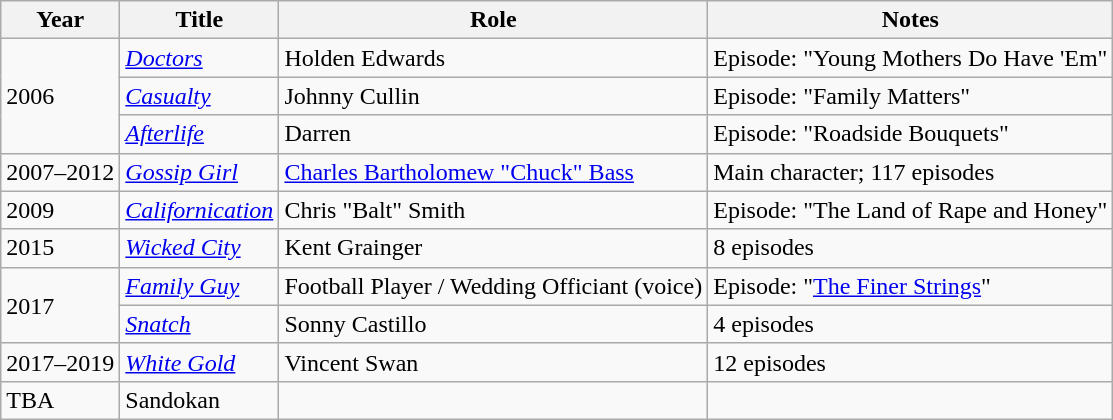<table class="wikitable sortable">
<tr>
<th>Year</th>
<th>Title</th>
<th>Role</th>
<th class="unsortable">Notes</th>
</tr>
<tr>
<td rowspan=3>2006</td>
<td><em><a href='#'>Doctors</a></em></td>
<td>Holden Edwards</td>
<td>Episode: "Young Mothers Do Have 'Em"</td>
</tr>
<tr>
<td><em><a href='#'>Casualty</a></em></td>
<td>Johnny Cullin</td>
<td>Episode: "Family Matters"</td>
</tr>
<tr>
<td><em><a href='#'>Afterlife</a></em></td>
<td>Darren</td>
<td>Episode: "Roadside Bouquets"</td>
</tr>
<tr>
<td>2007–2012</td>
<td><em><a href='#'>Gossip Girl</a></em></td>
<td><a href='#'>Charles Bartholomew "Chuck" Bass</a></td>
<td>Main character; 117 episodes</td>
</tr>
<tr>
<td>2009</td>
<td><em><a href='#'>Californication</a></em></td>
<td>Chris "Balt" Smith</td>
<td>Episode: "The Land of Rape and Honey"</td>
</tr>
<tr>
<td>2015</td>
<td><em><a href='#'>Wicked City</a></em></td>
<td>Kent Grainger</td>
<td>8 episodes</td>
</tr>
<tr>
<td rowspan=2>2017</td>
<td><em><a href='#'>Family Guy</a></em></td>
<td>Football Player / Wedding Officiant (voice)</td>
<td>Episode: "<a href='#'>The Finer Strings</a>"</td>
</tr>
<tr>
<td><em><a href='#'>Snatch</a></em></td>
<td>Sonny Castillo</td>
<td>4 episodes</td>
</tr>
<tr>
<td>2017–2019</td>
<td><em><a href='#'>White Gold</a></em></td>
<td>Vincent Swan</td>
<td>12 episodes</td>
</tr>
<tr>
<td>TBA</td>
<td>Sandokan</td>
<td></td>
<td></td>
</tr>
</table>
